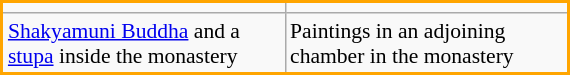<table class="wikitable" align="right" width="30%" style="font-size:90%; border:2px solid orange;">
<tr>
<td width="40%" align="center" valign="center"></td>
<td width="40%" align="center" valign="center"></td>
</tr>
<tr>
<td valign="top"><a href='#'>Shakyamuni Buddha</a> and a <a href='#'>stupa</a> inside the monastery</td>
<td valign="top">Paintings in an adjoining chamber in the monastery</td>
</tr>
<tr>
</tr>
</table>
